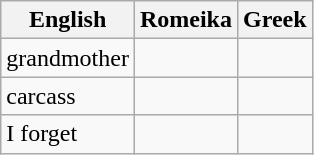<table class="wikitable">
<tr>
<th>English</th>
<th>Romeika</th>
<th>Greek</th>
</tr>
<tr>
<td>grandmother</td>
<td></td>
<td></td>
</tr>
<tr>
<td>carcass</td>
<td></td>
<td></td>
</tr>
<tr>
<td>I forget</td>
<td></td>
<td></td>
</tr>
</table>
